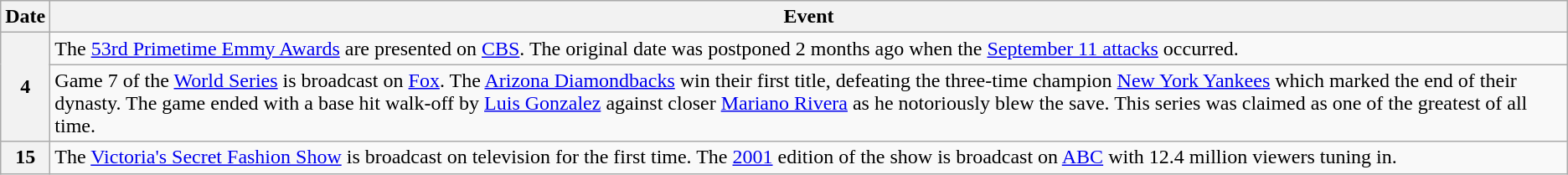<table class="wikitable">
<tr>
<th>Date</th>
<th>Event</th>
</tr>
<tr>
<th rowspan="2">4</th>
<td>The <a href='#'>53rd Primetime Emmy Awards</a> are presented on <a href='#'>CBS</a>. The original date was postponed 2 months ago when the <a href='#'>September 11 attacks</a> occurred.</td>
</tr>
<tr>
<td>Game 7 of the <a href='#'>World Series</a> is broadcast on <a href='#'>Fox</a>. The <a href='#'>Arizona Diamondbacks</a> win their first title, defeating the three-time champion <a href='#'>New York Yankees</a> which marked the end of their dynasty. The game ended with a base hit walk-off by <a href='#'>Luis Gonzalez</a> against closer <a href='#'>Mariano Rivera</a> as he notoriously blew the save. This series was claimed as one of the greatest of all time.</td>
</tr>
<tr>
<th>15</th>
<td>The <a href='#'>Victoria's Secret Fashion Show</a> is broadcast on television for the first time. The <a href='#'>2001</a> edition of the show is broadcast on <a href='#'>ABC</a> with 12.4 million viewers tuning in.</td>
</tr>
</table>
